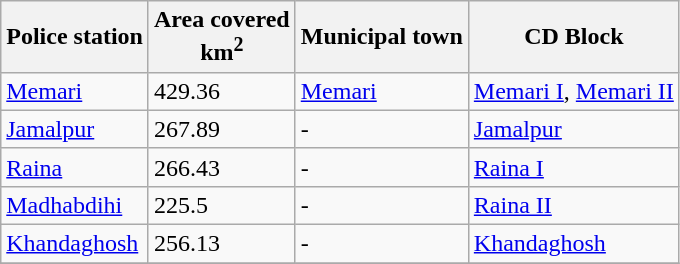<table class="wikitable sortable">
<tr>
<th>Police station</th>
<th>Area covered<br>km<sup>2</sup></th>
<th>Municipal town</th>
<th>CD Block</th>
</tr>
<tr>
<td><a href='#'>Memari</a></td>
<td>429.36</td>
<td><a href='#'>Memari</a></td>
<td><a href='#'>Memari I</a>, <a href='#'>Memari II</a></td>
</tr>
<tr>
<td><a href='#'>Jamalpur</a></td>
<td>267.89</td>
<td>-</td>
<td><a href='#'>Jamalpur</a></td>
</tr>
<tr>
<td><a href='#'>Raina</a></td>
<td>266.43</td>
<td>-</td>
<td><a href='#'>Raina I</a></td>
</tr>
<tr>
<td><a href='#'>Madhabdihi</a></td>
<td>225.5</td>
<td>-</td>
<td><a href='#'>Raina II</a></td>
</tr>
<tr>
<td><a href='#'>Khandaghosh</a></td>
<td>256.13</td>
<td>-</td>
<td><a href='#'>Khandaghosh</a></td>
</tr>
<tr>
</tr>
</table>
